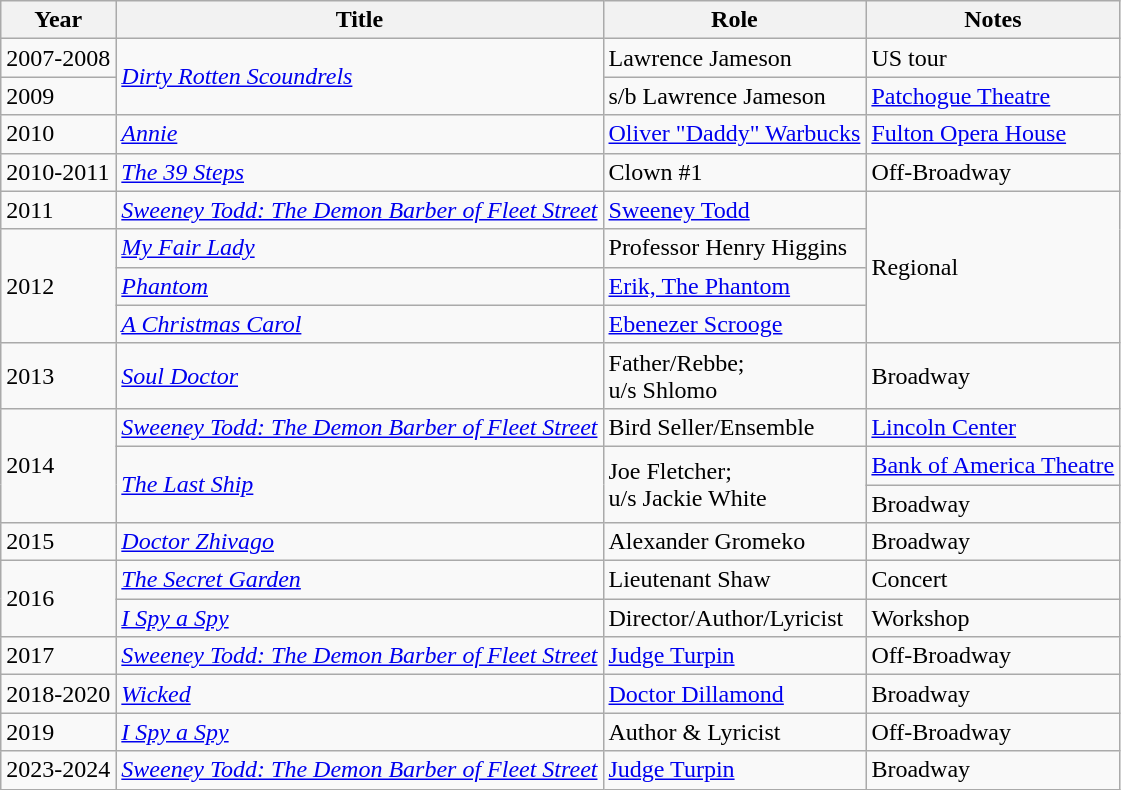<table class="wikitable sortable">
<tr>
<th>Year</th>
<th>Title</th>
<th>Role</th>
<th class="unsortable">Notes</th>
</tr>
<tr>
<td>2007-2008</td>
<td rowspan=2><a href='#'><em>Dirty Rotten Scoundrels</em></a></td>
<td>Lawrence Jameson</td>
<td>US tour</td>
</tr>
<tr>
<td>2009</td>
<td>s/b Lawrence Jameson</td>
<td><a href='#'>Patchogue Theatre</a></td>
</tr>
<tr>
<td>2010</td>
<td><a href='#'><em>Annie</em></a></td>
<td><a href='#'>Oliver "Daddy" Warbucks</a></td>
<td><a href='#'>Fulton Opera House</a></td>
</tr>
<tr>
<td>2010-2011</td>
<td><a href='#'><em>The 39 Steps</em></a></td>
<td>Clown #1</td>
<td>Off-Broadway</td>
</tr>
<tr>
<td>2011</td>
<td><em><a href='#'>Sweeney Todd: The Demon Barber of Fleet Street</a></em></td>
<td><a href='#'>Sweeney Todd</a></td>
<td rowspan=4>Regional</td>
</tr>
<tr>
<td rowspan=3>2012</td>
<td><em><a href='#'>My Fair Lady</a></em></td>
<td>Professor Henry Higgins</td>
</tr>
<tr>
<td><em><a href='#'>Phantom</a></em></td>
<td><a href='#'>Erik, The Phantom</a></td>
</tr>
<tr>
<td><em><a href='#'>A Christmas Carol</a></em></td>
<td><a href='#'>Ebenezer Scrooge</a></td>
</tr>
<tr>
<td>2013</td>
<td><em><a href='#'>Soul Doctor</a></em></td>
<td>Father/Rebbe;<br>u/s Shlomo</td>
<td>Broadway</td>
</tr>
<tr>
<td rowspan=3>2014</td>
<td><em><a href='#'>Sweeney Todd: The Demon Barber of Fleet Street</a></em></td>
<td>Bird Seller/Ensemble</td>
<td><a href='#'>Lincoln Center</a></td>
</tr>
<tr>
<td rowspan=2><em><a href='#'>The Last Ship</a></em></td>
<td rowspan=2>Joe Fletcher;<br>u/s Jackie White</td>
<td><a href='#'>Bank of America Theatre</a></td>
</tr>
<tr>
<td>Broadway</td>
</tr>
<tr>
<td>2015</td>
<td><em><a href='#'>Doctor Zhivago</a></em></td>
<td>Alexander Gromeko</td>
<td>Broadway</td>
</tr>
<tr>
<td rowspan=2>2016</td>
<td><em><a href='#'>The Secret Garden</a></em></td>
<td>Lieutenant Shaw</td>
<td>Concert</td>
</tr>
<tr>
<td><em><a href='#'>I Spy a Spy</a></em></td>
<td>Director/Author/Lyricist</td>
<td>Workshop</td>
</tr>
<tr>
<td>2017</td>
<td><em><a href='#'>Sweeney Todd: The Demon Barber of Fleet Street</a></em></td>
<td><a href='#'>Judge Turpin</a></td>
<td>Off-Broadway</td>
</tr>
<tr>
<td>2018-2020</td>
<td><em><a href='#'>Wicked</a></em></td>
<td><a href='#'>Doctor Dillamond</a></td>
<td>Broadway</td>
</tr>
<tr>
<td>2019</td>
<td><em><a href='#'>I Spy a Spy</a></em></td>
<td>Author & Lyricist</td>
<td>Off-Broadway</td>
</tr>
<tr>
<td>2023-2024</td>
<td><em><a href='#'>Sweeney Todd: The Demon Barber of Fleet Street</a></em></td>
<td><a href='#'>Judge Turpin</a></td>
<td>Broadway</td>
</tr>
</table>
